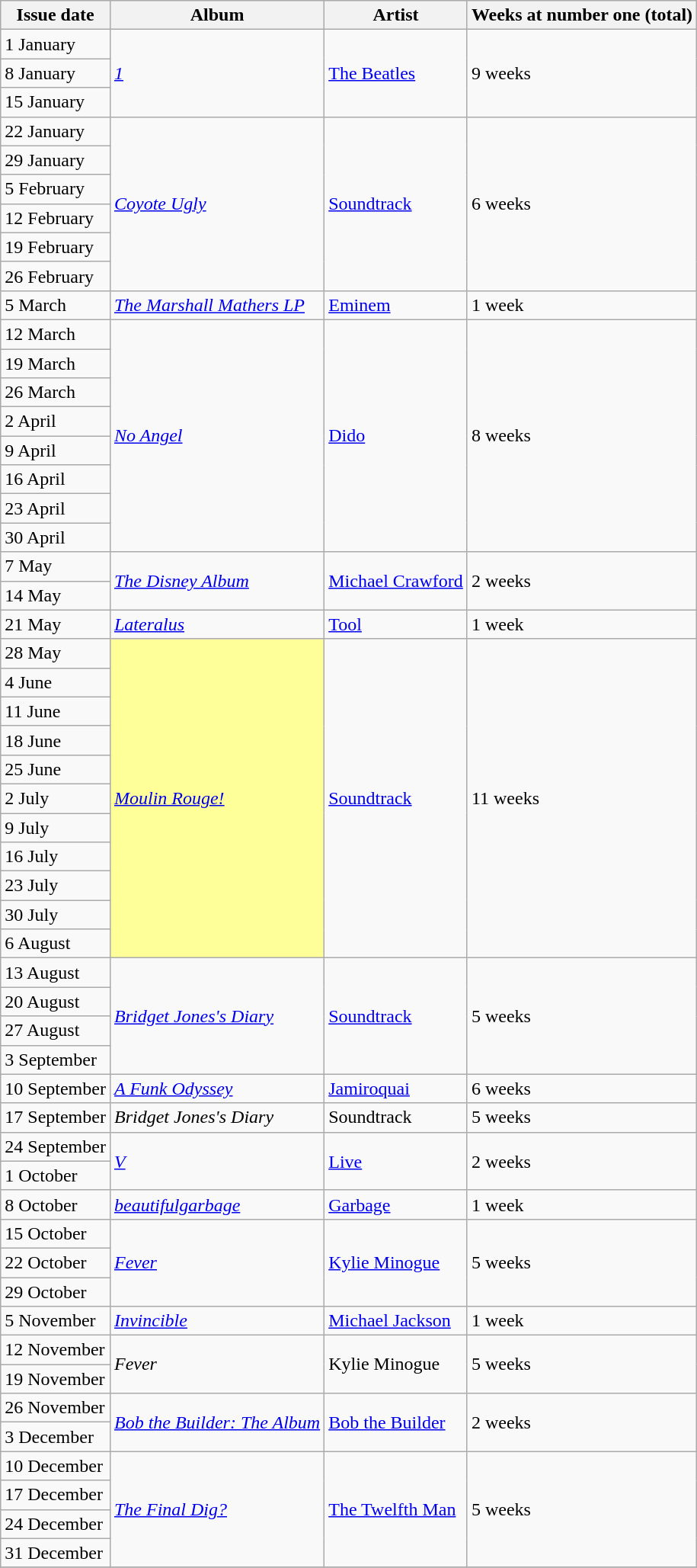<table class=wikitable>
<tr>
<th>Issue date</th>
<th>Album</th>
<th>Artist</th>
<th>Weeks at number one (total)</th>
</tr>
<tr>
<td>1 January</td>
<td rowspan="3"><em><a href='#'>1</a></em></td>
<td rowspan="3"><a href='#'>The Beatles</a></td>
<td rowspan="3">9 weeks</td>
</tr>
<tr>
<td>8 January</td>
</tr>
<tr>
<td>15 January</td>
</tr>
<tr>
<td>22 January</td>
<td rowspan="6"><em><a href='#'>Coyote Ugly</a></em></td>
<td rowspan="6"><a href='#'>Soundtrack</a></td>
<td rowspan="6">6 weeks</td>
</tr>
<tr>
<td>29 January</td>
</tr>
<tr>
<td>5 February</td>
</tr>
<tr>
<td>12 February</td>
</tr>
<tr>
<td>19 February</td>
</tr>
<tr>
<td>26 February</td>
</tr>
<tr>
<td>5 March</td>
<td><em><a href='#'>The Marshall Mathers LP</a></em></td>
<td><a href='#'>Eminem</a></td>
<td>1 week</td>
</tr>
<tr>
<td>12 March</td>
<td rowspan="8"><em><a href='#'>No Angel</a></em></td>
<td rowspan="8"><a href='#'>Dido</a></td>
<td rowspan="8">8 weeks</td>
</tr>
<tr>
<td>19 March</td>
</tr>
<tr>
<td>26 March</td>
</tr>
<tr>
<td>2 April</td>
</tr>
<tr>
<td>9 April</td>
</tr>
<tr>
<td>16 April</td>
</tr>
<tr>
<td>23 April</td>
</tr>
<tr>
<td>30 April</td>
</tr>
<tr>
<td>7 May</td>
<td rowspan="2"><em><a href='#'>The Disney Album</a></em></td>
<td rowspan="2"><a href='#'>Michael Crawford</a></td>
<td rowspan="2">2 weeks</td>
</tr>
<tr>
<td>14 May</td>
</tr>
<tr>
<td>21 May</td>
<td><em><a href='#'>Lateralus</a></em></td>
<td><a href='#'>Tool</a></td>
<td>1 week</td>
</tr>
<tr>
<td>28 May</td>
<td bgcolor=#FFFF99 rowspan="11"><em><a href='#'>Moulin Rouge!</a></em></td>
<td rowspan="11"><a href='#'>Soundtrack</a></td>
<td rowspan="11">11 weeks</td>
</tr>
<tr>
<td>4 June</td>
</tr>
<tr>
<td>11 June</td>
</tr>
<tr>
<td>18 June</td>
</tr>
<tr>
<td>25 June</td>
</tr>
<tr>
<td>2 July</td>
</tr>
<tr>
<td>9 July</td>
</tr>
<tr>
<td>16 July</td>
</tr>
<tr>
<td>23 July</td>
</tr>
<tr>
<td>30 July</td>
</tr>
<tr>
<td>6 August</td>
</tr>
<tr>
<td>13 August</td>
<td rowspan="4"><em><a href='#'>Bridget Jones's Diary</a></em></td>
<td rowspan="4"><a href='#'>Soundtrack</a></td>
<td rowspan="4">5 weeks</td>
</tr>
<tr>
<td>20 August</td>
</tr>
<tr>
<td>27 August</td>
</tr>
<tr>
<td>3 September</td>
</tr>
<tr>
<td>10 September</td>
<td><em><a href='#'>A Funk Odyssey</a></em></td>
<td><a href='#'>Jamiroquai</a></td>
<td>6 weeks</td>
</tr>
<tr>
<td>17 September</td>
<td><em>Bridget Jones's Diary</em></td>
<td>Soundtrack</td>
<td>5 weeks</td>
</tr>
<tr>
<td>24 September</td>
<td rowspan="2"><em><a href='#'>V</a></em></td>
<td rowspan="2"><a href='#'>Live</a></td>
<td rowspan="2">2 weeks</td>
</tr>
<tr>
<td>1 October</td>
</tr>
<tr>
<td>8 October</td>
<td><em><a href='#'>beautifulgarbage</a></em></td>
<td><a href='#'>Garbage</a></td>
<td>1 week</td>
</tr>
<tr>
<td>15 October</td>
<td rowspan="3"><em><a href='#'>Fever</a></em></td>
<td rowspan="3"><a href='#'>Kylie Minogue</a></td>
<td rowspan="3">5 weeks</td>
</tr>
<tr>
<td>22 October</td>
</tr>
<tr>
<td>29 October</td>
</tr>
<tr>
<td>5 November</td>
<td><em><a href='#'>Invincible</a></em></td>
<td><a href='#'>Michael Jackson</a></td>
<td>1 week</td>
</tr>
<tr>
<td>12 November</td>
<td rowspan="2"><em>Fever</em></td>
<td rowspan="2">Kylie Minogue</td>
<td rowspan="2">5 weeks</td>
</tr>
<tr>
<td>19 November</td>
</tr>
<tr>
<td>26 November</td>
<td rowspan="2"><em><a href='#'>Bob the Builder: The Album</a></em></td>
<td rowspan="2"><a href='#'>Bob the Builder</a></td>
<td rowspan="2">2 weeks</td>
</tr>
<tr>
<td>3 December</td>
</tr>
<tr>
<td>10 December</td>
<td rowspan="4"><em><a href='#'>The Final Dig?</a></em></td>
<td rowspan="4"><a href='#'>The Twelfth Man</a></td>
<td rowspan="4">5 weeks</td>
</tr>
<tr>
<td>17 December</td>
</tr>
<tr>
<td>24 December</td>
</tr>
<tr>
<td>31 December</td>
</tr>
<tr>
</tr>
</table>
